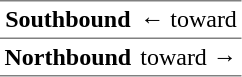<table border="1" cellspacing="0" cellpadding="3" frame="hsides" rules="rows">
<tr>
<th><span>Southbound</span></th>
<td>←  toward </td>
</tr>
<tr>
<th><span>Northbound</span></th>
<td>  toward  →</td>
</tr>
</table>
